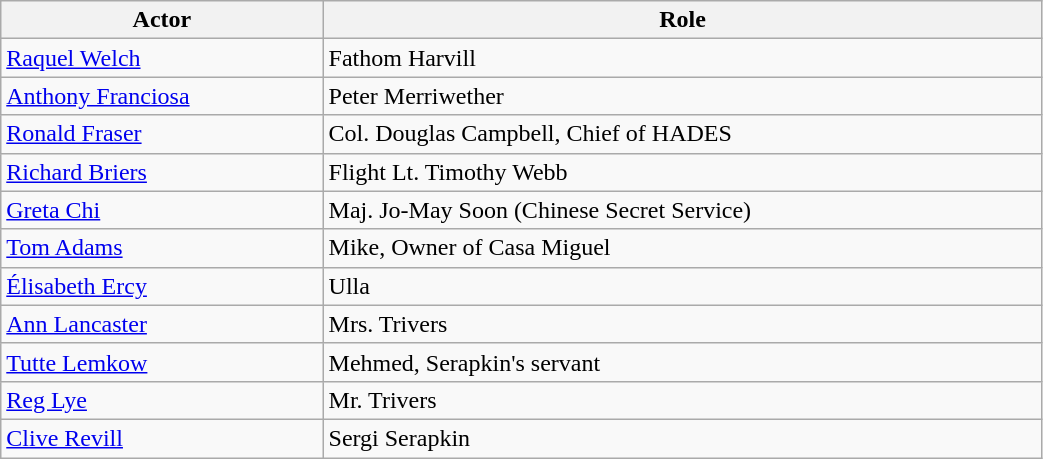<table class="wikitable" style="width:55%;">
<tr>
<th>Actor</th>
<th>Role</th>
</tr>
<tr>
<td><a href='#'>Raquel Welch</a></td>
<td>Fathom Harvill</td>
</tr>
<tr>
<td><a href='#'>Anthony Franciosa</a></td>
<td>Peter Merriwether</td>
</tr>
<tr>
<td><a href='#'>Ronald Fraser</a></td>
<td>Col. Douglas Campbell, Chief of HADES</td>
</tr>
<tr>
<td><a href='#'>Richard Briers</a></td>
<td>Flight Lt. Timothy Webb</td>
</tr>
<tr>
<td><a href='#'>Greta Chi</a></td>
<td>Maj. Jo-May Soon (Chinese Secret Service)</td>
</tr>
<tr>
<td><a href='#'>Tom Adams</a></td>
<td>Mike, Owner of Casa Miguel</td>
</tr>
<tr>
<td><a href='#'>Élisabeth Ercy</a></td>
<td>Ulla</td>
</tr>
<tr>
<td><a href='#'>Ann Lancaster</a></td>
<td>Mrs. Trivers</td>
</tr>
<tr>
<td><a href='#'>Tutte Lemkow</a></td>
<td>Mehmed, Serapkin's servant</td>
</tr>
<tr>
<td><a href='#'>Reg Lye</a></td>
<td>Mr. Trivers</td>
</tr>
<tr>
<td><a href='#'>Clive Revill</a></td>
<td>Sergi Serapkin</td>
</tr>
</table>
